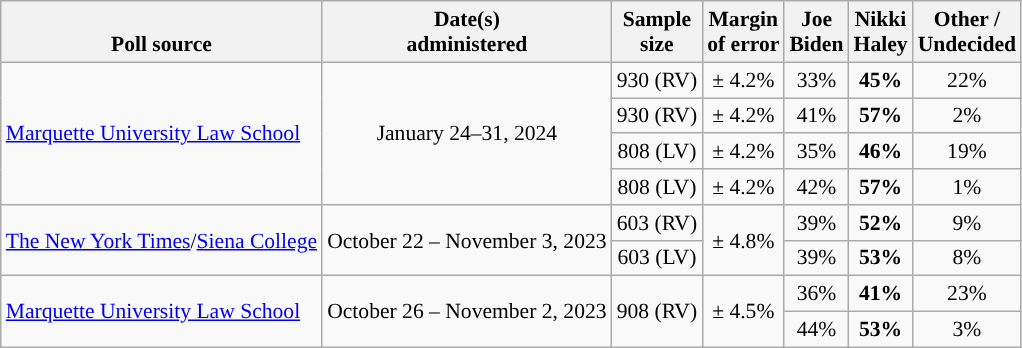<table class="wikitable sortable mw-datatable" style="font-size:90%;text-align:center;line-height:17px">
<tr valign=bottom>
<th>Poll source</th>
<th>Date(s)<br>administered</th>
<th>Sample<br>size</th>
<th>Margin<br>of error</th>
<th class="unsortable">Joe<br>Biden<br></th>
<th class="unsortable">Nikki<br>Haley<br></th>
<th class="unsortable">Other /<br>Undecided</th>
</tr>
<tr>
<td style="text-align:left;" rowspan="4"><a href='#'>Marquette University Law School</a></td>
<td rowspan="4">January 24–31, 2024</td>
<td>930 (RV)</td>
<td>± 4.2%</td>
<td>33%</td>
<td style="background-color:"><strong>45%</strong></td>
<td>22%</td>
</tr>
<tr>
<td>930 (RV)</td>
<td>± 4.2%</td>
<td>41%</td>
<td style="background-color:"><strong>57%</strong></td>
<td>2%</td>
</tr>
<tr>
<td>808 (LV)</td>
<td>± 4.2%</td>
<td>35%</td>
<td style="background-color:"><strong>46%</strong></td>
<td>19%</td>
</tr>
<tr>
<td>808 (LV)</td>
<td>± 4.2%</td>
<td>42%</td>
<td style="background-color:"><strong>57%</strong></td>
<td>1%</td>
</tr>
<tr>
<td style="text-align:left;" rowspan="2"><a href='#'>The New York Times</a>/<a href='#'>Siena College</a></td>
<td rowspan="2">October 22 – November 3, 2023</td>
<td>603 (RV)</td>
<td rowspan="2">± 4.8%</td>
<td>39%</td>
<td style="background-color:"><strong>52%</strong></td>
<td>9%</td>
</tr>
<tr>
<td>603 (LV)</td>
<td>39%</td>
<td style="background-color:"><strong>53%</strong></td>
<td>8%</td>
</tr>
<tr>
<td style="text-align:left;" rowspan="2"><a href='#'>Marquette University Law School</a></td>
<td rowspan="2">October 26 – November 2, 2023</td>
<td rowspan="2">908 (RV)</td>
<td rowspan="2">± 4.5%</td>
<td>36%</td>
<td style="background-color:"><strong>41%</strong></td>
<td>23%</td>
</tr>
<tr>
<td>44%</td>
<td style="background-color:"><strong>53%</strong></td>
<td>3%</td>
</tr>
</table>
